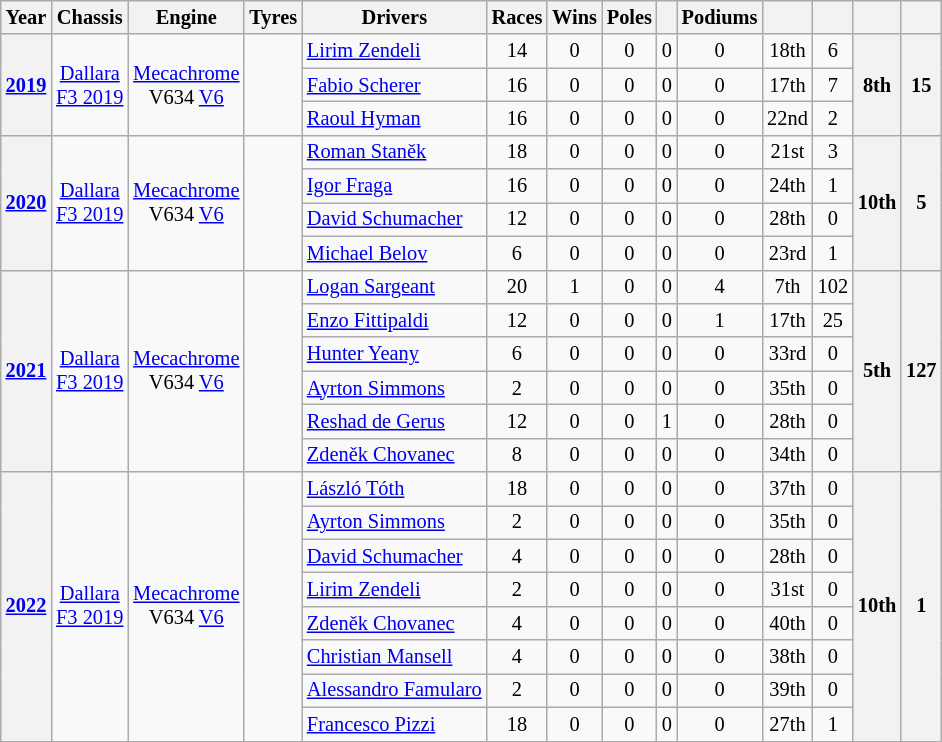<table class="wikitable" style="text-align:center; font-size:85%">
<tr>
<th>Year</th>
<th>Chassis</th>
<th>Engine</th>
<th>Tyres</th>
<th>Drivers</th>
<th>Races</th>
<th>Wins</th>
<th>Poles</th>
<th></th>
<th>Podiums</th>
<th></th>
<th></th>
<th></th>
<th></th>
</tr>
<tr>
<th rowspan=3><a href='#'>2019</a></th>
<td rowspan=3><a href='#'>Dallara</a><br><a href='#'>F3 2019</a></td>
<td rowspan=3><a href='#'>Mecachrome</a><br>V634 <a href='#'>V6</a></td>
<td rowspan=3></td>
<td align=left> <a href='#'>Lirim Zendeli</a></td>
<td>14</td>
<td>0</td>
<td>0</td>
<td>0</td>
<td>0</td>
<td>18th</td>
<td>6</td>
<th rowspan="3">8th</th>
<th rowspan="3">15</th>
</tr>
<tr>
<td align=left> <a href='#'>Fabio Scherer</a></td>
<td>16</td>
<td>0</td>
<td>0</td>
<td>0</td>
<td>0</td>
<td>17th</td>
<td>7</td>
</tr>
<tr>
<td align=left> <a href='#'>Raoul Hyman</a></td>
<td>16</td>
<td>0</td>
<td>0</td>
<td>0</td>
<td>0</td>
<td>22nd</td>
<td>2</td>
</tr>
<tr>
<th rowspan=4><a href='#'>2020</a></th>
<td rowspan=4><a href='#'>Dallara</a><br><a href='#'>F3 2019</a></td>
<td rowspan=4><a href='#'>Mecachrome</a><br>V634 <a href='#'>V6</a></td>
<td rowspan=4></td>
<td align=left> <a href='#'>Roman Staněk</a></td>
<td>18</td>
<td>0</td>
<td>0</td>
<td>0</td>
<td>0</td>
<td>21st</td>
<td>3</td>
<th rowspan="4">10th</th>
<th rowspan="4">5</th>
</tr>
<tr>
<td align=left> <a href='#'>Igor Fraga</a></td>
<td>16</td>
<td>0</td>
<td>0</td>
<td>0</td>
<td>0</td>
<td>24th</td>
<td>1</td>
</tr>
<tr>
<td align=left> <a href='#'>David Schumacher</a></td>
<td>12</td>
<td>0</td>
<td>0</td>
<td>0</td>
<td>0</td>
<td>28th</td>
<td>0</td>
</tr>
<tr>
<td align=left> <a href='#'>Michael Belov</a></td>
<td>6</td>
<td>0</td>
<td>0</td>
<td>0</td>
<td>0</td>
<td>23rd</td>
<td>1</td>
</tr>
<tr>
<th rowspan=6><a href='#'>2021</a></th>
<td rowspan=6><a href='#'>Dallara</a><br><a href='#'>F3 2019</a></td>
<td rowspan=6><a href='#'>Mecachrome</a><br>V634 <a href='#'>V6</a></td>
<td rowspan=6></td>
<td align=left> <a href='#'>Logan Sargeant</a></td>
<td>20</td>
<td>1</td>
<td>0</td>
<td>0</td>
<td>4</td>
<td>7th</td>
<td>102</td>
<th rowspan="6">5th</th>
<th rowspan="6">127</th>
</tr>
<tr>
<td align=left> <a href='#'>Enzo Fittipaldi</a></td>
<td>12</td>
<td>0</td>
<td>0</td>
<td>0</td>
<td>1</td>
<td>17th</td>
<td>25</td>
</tr>
<tr>
<td align=left> <a href='#'>Hunter Yeany</a></td>
<td>6</td>
<td>0</td>
<td>0</td>
<td>0</td>
<td>0</td>
<td>33rd</td>
<td>0</td>
</tr>
<tr>
<td align=left> <a href='#'>Ayrton Simmons</a></td>
<td>2</td>
<td>0</td>
<td>0</td>
<td>0</td>
<td>0</td>
<td>35th</td>
<td>0</td>
</tr>
<tr>
<td align=left> <a href='#'>Reshad de Gerus</a></td>
<td>12</td>
<td>0</td>
<td>0</td>
<td>1</td>
<td>0</td>
<td>28th</td>
<td>0</td>
</tr>
<tr>
<td align=left> <a href='#'>Zdeněk Chovanec</a></td>
<td>8</td>
<td>0</td>
<td>0</td>
<td>0</td>
<td>0</td>
<td>34th</td>
<td>0</td>
</tr>
<tr>
<th rowspan=8><a href='#'>2022</a></th>
<td rowspan=8><a href='#'>Dallara</a><br><a href='#'>F3 2019</a></td>
<td rowspan=8><a href='#'>Mecachrome</a><br>V634 <a href='#'>V6</a></td>
<td rowspan=8></td>
<td align=left> <a href='#'>László Tóth</a></td>
<td>18</td>
<td>0</td>
<td>0</td>
<td>0</td>
<td>0</td>
<td>37th</td>
<td>0</td>
<th rowspan=8>10th</th>
<th rowspan=8>1</th>
</tr>
<tr>
<td align=left> <a href='#'>Ayrton Simmons</a></td>
<td>2</td>
<td>0</td>
<td>0</td>
<td>0</td>
<td>0</td>
<td>35th</td>
<td>0</td>
</tr>
<tr>
<td align=left> <a href='#'>David Schumacher</a></td>
<td>4</td>
<td>0</td>
<td>0</td>
<td>0</td>
<td>0</td>
<td>28th</td>
<td>0</td>
</tr>
<tr>
<td align=left> <a href='#'>Lirim Zendeli</a></td>
<td>2</td>
<td>0</td>
<td>0</td>
<td>0</td>
<td>0</td>
<td>31st</td>
<td>0</td>
</tr>
<tr>
<td align=left> <a href='#'>Zdeněk Chovanec</a></td>
<td>4</td>
<td>0</td>
<td>0</td>
<td>0</td>
<td>0</td>
<td>40th</td>
<td>0</td>
</tr>
<tr>
<td align=left> <a href='#'>Christian Mansell</a></td>
<td>4</td>
<td>0</td>
<td>0</td>
<td>0</td>
<td>0</td>
<td>38th</td>
<td>0</td>
</tr>
<tr>
<td align=left> <a href='#'>Alessandro Famularo</a></td>
<td>2</td>
<td>0</td>
<td>0</td>
<td>0</td>
<td>0</td>
<td>39th</td>
<td>0</td>
</tr>
<tr>
<td align=left> <a href='#'>Francesco Pizzi</a></td>
<td>18</td>
<td>0</td>
<td>0</td>
<td>0</td>
<td>0</td>
<td>27th</td>
<td>1</td>
</tr>
</table>
